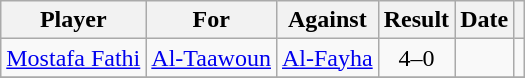<table class="wikitable">
<tr>
<th>Player</th>
<th>For</th>
<th>Against</th>
<th style="text-align:center">Result</th>
<th>Date</th>
<th></th>
</tr>
<tr>
<td> <a href='#'>Mostafa Fathi</a></td>
<td><a href='#'>Al-Taawoun</a></td>
<td><a href='#'>Al-Fayha</a></td>
<td style="text-align:center;">4–0</td>
<td></td>
<td></td>
</tr>
<tr>
</tr>
</table>
